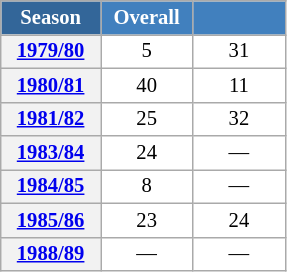<table class="wikitable" style="font-size:86%; text-align:center; border:grey solid 1px; border-collapse:collapse; background:#ffffff;">
<tr>
<th style="background-color:#369; color:white; width:60px;"> Season </th>
<th style="background-color:#4180be; color:white; width:55px;">Overall</th>
<th style="background-color:#4180be; color:white; width:55px;"></th>
</tr>
<tr>
<th scope=row align=center><a href='#'>1979/80</a></th>
<td align=center>5</td>
<td align=center>31</td>
</tr>
<tr>
<th scope=row align=center><a href='#'>1980/81</a></th>
<td align=center>40</td>
<td align=center>11</td>
</tr>
<tr>
<th scope=row align=center><a href='#'>1981/82</a></th>
<td align=center>25</td>
<td align=center>32</td>
</tr>
<tr>
<th scope=row align=center><a href='#'>1983/84</a></th>
<td align=center>24</td>
<td align=center>—</td>
</tr>
<tr>
<th scope=row align=center><a href='#'>1984/85</a></th>
<td align=center>8</td>
<td align=center>—</td>
</tr>
<tr>
<th scope=row align=center><a href='#'>1985/86</a></th>
<td align=center>23</td>
<td align=center>24</td>
</tr>
<tr>
<th scope=row align=center><a href='#'>1988/89</a></th>
<td align=center>—</td>
<td align=center>—</td>
</tr>
</table>
